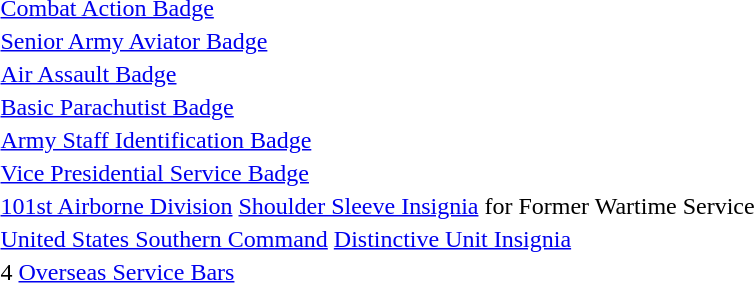<table>
<tr>
<td></td>
<td><a href='#'>Combat Action Badge</a></td>
</tr>
<tr>
<td></td>
<td><a href='#'>Senior Army Aviator Badge</a></td>
</tr>
<tr>
<td></td>
<td><a href='#'>Air Assault Badge</a></td>
</tr>
<tr>
<td></td>
<td><a href='#'>Basic Parachutist Badge</a></td>
</tr>
<tr>
<td></td>
<td><a href='#'>Army Staff Identification Badge</a></td>
</tr>
<tr>
<td></td>
<td><a href='#'>Vice Presidential Service Badge</a></td>
</tr>
<tr>
<td></td>
<td><a href='#'>101st Airborne Division</a> <a href='#'>Shoulder Sleeve Insignia</a> for Former Wartime Service</td>
</tr>
<tr>
<td></td>
<td><a href='#'>United States Southern Command</a> <a href='#'>Distinctive Unit Insignia</a></td>
</tr>
<tr>
<td></td>
<td>4 <a href='#'>Overseas Service Bars</a></td>
</tr>
</table>
